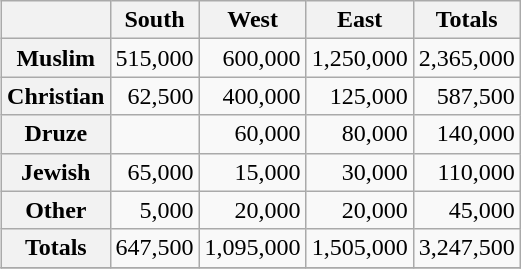<table class="wikitable"  style="text-align:right;" align=right>
<tr>
<th></th>
<th>South</th>
<th>West</th>
<th>East</th>
<th>Totals</th>
</tr>
<tr>
<th>Muslim</th>
<td>515,000</td>
<td>600,000</td>
<td>1,250,000</td>
<td>2,365,000</td>
</tr>
<tr>
<th>Christian</th>
<td>62,500</td>
<td>400,000</td>
<td>125,000</td>
<td>587,500</td>
</tr>
<tr>
<th>Druze</th>
<td></td>
<td>60,000</td>
<td>80,000</td>
<td>140,000</td>
</tr>
<tr>
<th>Jewish</th>
<td>65,000</td>
<td>15,000</td>
<td>30,000</td>
<td>110,000</td>
</tr>
<tr>
<th>Other</th>
<td>5,000</td>
<td>20,000</td>
<td>20,000</td>
<td>45,000</td>
</tr>
<tr>
<th>Totals</th>
<td>647,500</td>
<td>1,095,000</td>
<td>1,505,000</td>
<td>3,247,500</td>
</tr>
<tr>
</tr>
</table>
